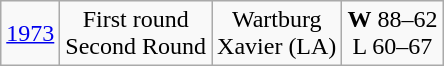<table class="wikitable">
<tr align="center">
<td><a href='#'>1973</a></td>
<td>First round<br>Second Round</td>
<td>Wartburg<br>Xavier (LA)</td>
<td><strong>W</strong> 88–62<br>L 60–67</td>
</tr>
</table>
